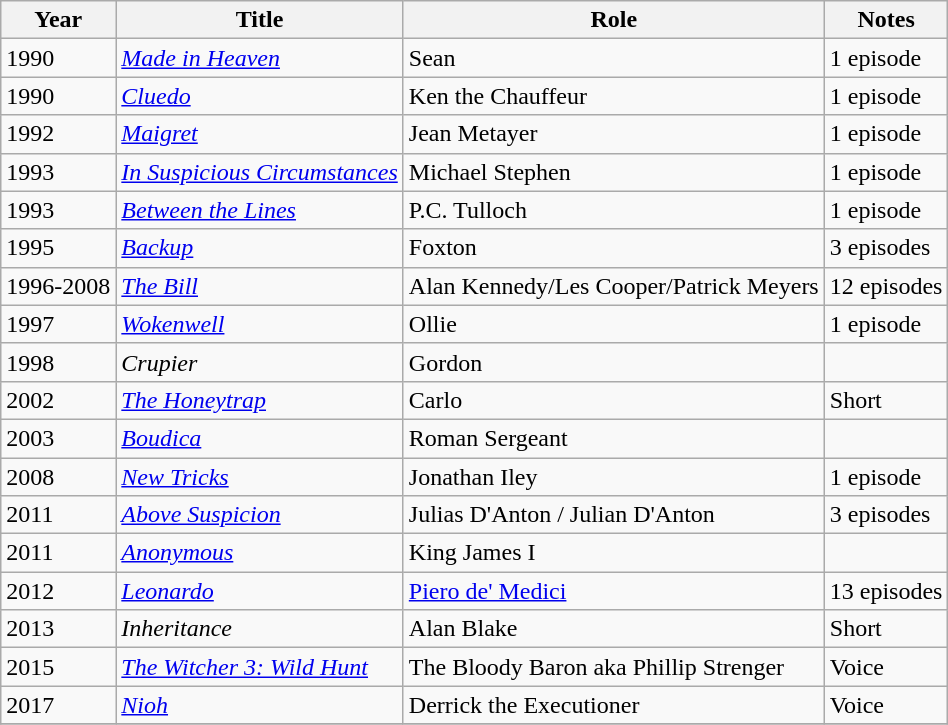<table class="wikitable">
<tr>
<th>Year</th>
<th>Title</th>
<th>Role</th>
<th>Notes</th>
</tr>
<tr>
<td>1990</td>
<td><em><a href='#'>Made in Heaven</a></em></td>
<td>Sean</td>
<td>1 episode</td>
</tr>
<tr>
<td>1990</td>
<td><em><a href='#'>Cluedo</a></em></td>
<td>Ken the Chauffeur</td>
<td>1 episode</td>
</tr>
<tr>
<td>1992</td>
<td><em><a href='#'>Maigret</a></em></td>
<td>Jean Metayer</td>
<td>1 episode</td>
</tr>
<tr>
<td>1993</td>
<td><em><a href='#'>In Suspicious Circumstances</a></em></td>
<td>Michael Stephen</td>
<td>1 episode</td>
</tr>
<tr>
<td>1993</td>
<td><em><a href='#'>Between the Lines</a></em></td>
<td>P.C. Tulloch</td>
<td>1 episode</td>
</tr>
<tr>
<td>1995</td>
<td><em><a href='#'>Backup</a></em></td>
<td>Foxton</td>
<td>3 episodes</td>
</tr>
<tr>
<td>1996-2008</td>
<td><em><a href='#'>The Bill</a></em></td>
<td>Alan Kennedy/Les Cooper/Patrick Meyers</td>
<td>12 episodes</td>
</tr>
<tr>
<td>1997</td>
<td><em><a href='#'>Wokenwell</a></em></td>
<td>Ollie</td>
<td>1 episode</td>
</tr>
<tr>
<td>1998</td>
<td><em>Crupier</em></td>
<td>Gordon</td>
<td></td>
</tr>
<tr>
<td>2002</td>
<td><em><a href='#'>The Honeytrap</a></em></td>
<td>Carlo</td>
<td>Short</td>
</tr>
<tr>
<td>2003</td>
<td><em><a href='#'>Boudica</a></em></td>
<td>Roman Sergeant</td>
<td></td>
</tr>
<tr>
<td>2008</td>
<td><em><a href='#'>New Tricks</a></em></td>
<td>Jonathan Iley</td>
<td>1 episode</td>
</tr>
<tr>
<td>2011</td>
<td><em><a href='#'>Above Suspicion</a></em></td>
<td>Julias D'Anton / Julian D'Anton</td>
<td>3 episodes</td>
</tr>
<tr>
<td>2011</td>
<td><em><a href='#'>Anonymous</a></em></td>
<td>King James I</td>
<td></td>
</tr>
<tr>
<td>2012</td>
<td><em><a href='#'>Leonardo</a></em></td>
<td><a href='#'>Piero de' Medici</a></td>
<td>13 episodes</td>
</tr>
<tr>
<td>2013</td>
<td><em>Inheritance</em></td>
<td>Alan Blake</td>
<td>Short</td>
</tr>
<tr>
<td>2015</td>
<td><em><a href='#'>The Witcher 3: Wild Hunt</a></em></td>
<td>The Bloody Baron aka Phillip Strenger</td>
<td>Voice</td>
</tr>
<tr>
<td>2017</td>
<td><em><a href='#'>Nioh</a></em></td>
<td>Derrick the Executioner</td>
<td>Voice</td>
</tr>
<tr>
</tr>
</table>
